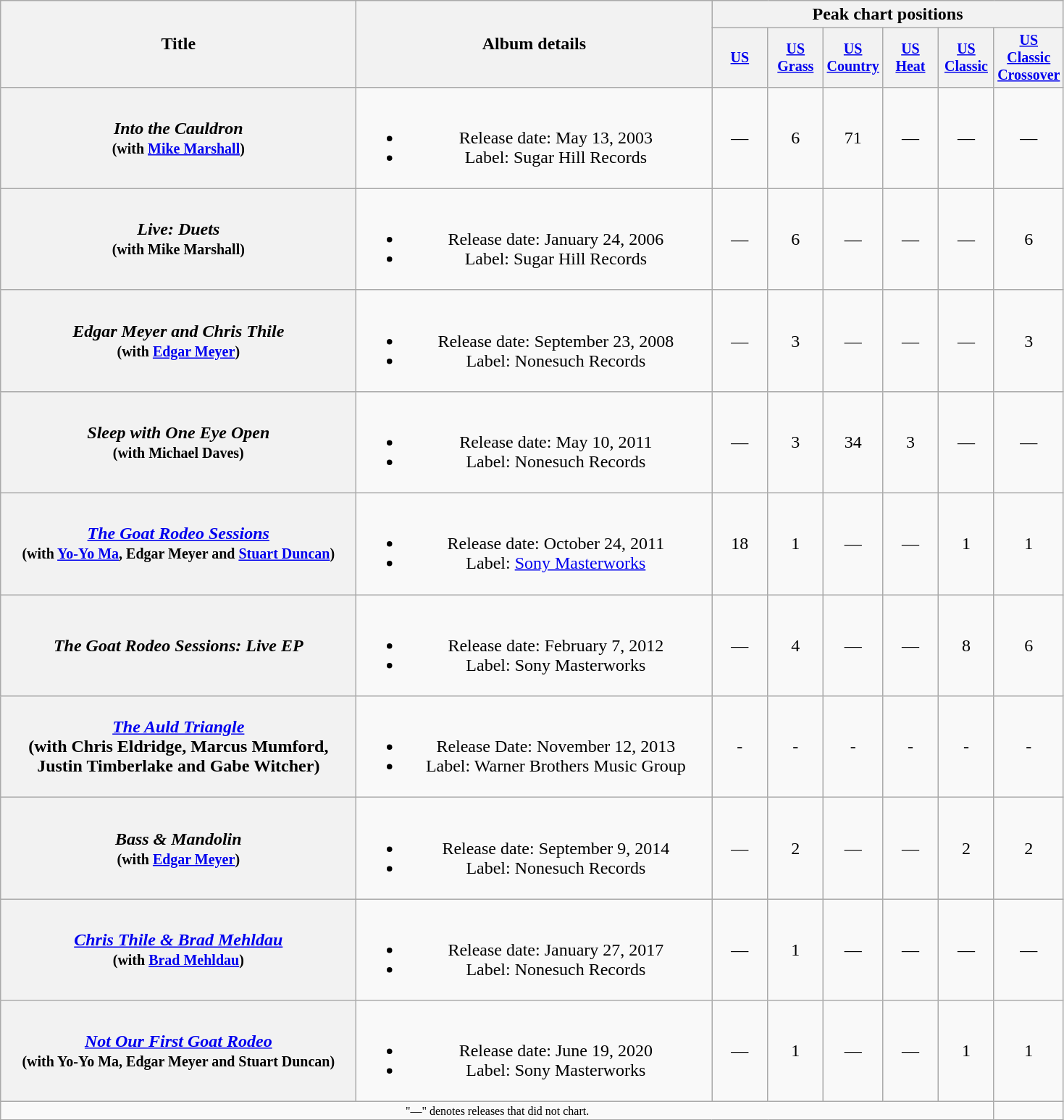<table class="wikitable plainrowheaders" style="text-align:center;">
<tr>
<th rowspan="2" style="width:20em;">Title</th>
<th rowspan="2" style="width:20em;">Album details</th>
<th colspan="6">Peak chart positions</th>
</tr>
<tr style="font-size:smaller;">
<th style="width:45px;"><a href='#'>US</a></th>
<th style="width:45px;"><a href='#'>US Grass</a></th>
<th style="width:45px;"><a href='#'>US Country</a></th>
<th style="width:45px;"><a href='#'>US Heat</a></th>
<th style="width:45px;"><a href='#'>US Classic</a></th>
<th style="width:45px;"><a href='#'>US Classic Crossover</a></th>
</tr>
<tr>
<th scope="row"><em>Into the Cauldron</em><br><small>(with <a href='#'>Mike Marshall</a>)</small></th>
<td><br><ul><li>Release date: May 13, 2003</li><li>Label: Sugar Hill Records</li></ul></td>
<td>—</td>
<td>6</td>
<td>71</td>
<td>—</td>
<td>—</td>
<td>—</td>
</tr>
<tr>
<th scope="row"><em>Live: Duets</em><br><small>(with Mike Marshall)</small></th>
<td><br><ul><li>Release date: January 24, 2006</li><li>Label: Sugar Hill Records</li></ul></td>
<td>—</td>
<td>6</td>
<td>—</td>
<td>—</td>
<td>—</td>
<td>6</td>
</tr>
<tr>
<th scope="row"><em>Edgar Meyer and Chris Thile</em><br><small>(with <a href='#'>Edgar Meyer</a>)</small></th>
<td><br><ul><li>Release date: September 23, 2008</li><li>Label: Nonesuch Records</li></ul></td>
<td>—</td>
<td>3</td>
<td>—</td>
<td>—</td>
<td>—</td>
<td>3</td>
</tr>
<tr>
<th scope="row"><em>Sleep with One Eye Open</em><br><small>(with Michael Daves)</small></th>
<td><br><ul><li>Release date: May 10, 2011</li><li>Label: Nonesuch Records</li></ul></td>
<td>—</td>
<td>3</td>
<td>34</td>
<td>3</td>
<td>—</td>
<td>—</td>
</tr>
<tr>
<th scope="row"><em><a href='#'>The Goat Rodeo Sessions</a></em><br><small>(with <a href='#'>Yo-Yo Ma</a>, Edgar Meyer and <a href='#'>Stuart Duncan</a>)</small></th>
<td><br><ul><li>Release date: October 24, 2011</li><li>Label: <a href='#'>Sony Masterworks</a></li></ul></td>
<td>18</td>
<td>1</td>
<td>—</td>
<td>—</td>
<td>1</td>
<td>1</td>
</tr>
<tr>
<th scope="row"><em>The Goat Rodeo Sessions: Live EP</em></th>
<td><br><ul><li>Release date: February 7, 2012</li><li>Label: Sony Masterworks</li></ul></td>
<td>—</td>
<td>4</td>
<td>—</td>
<td>—</td>
<td>8</td>
<td>6</td>
</tr>
<tr>
<th><em><a href='#'>The Auld Triangle</a></em><br>(with Chris Eldridge, Marcus Mumford, Justin Timberlake and Gabe Witcher)</th>
<td><br><ul><li>Release Date: November 12, 2013</li><li>Label: Warner Brothers Music Group</li></ul></td>
<td>-</td>
<td>-</td>
<td>-</td>
<td>-</td>
<td>-</td>
<td>-</td>
</tr>
<tr>
<th scope="row"><em>Bass & Mandolin</em><br><small>(with <a href='#'>Edgar Meyer</a>)</small></th>
<td><br><ul><li>Release date: September 9, 2014</li><li>Label: Nonesuch Records</li></ul></td>
<td>—</td>
<td>2</td>
<td>—</td>
<td>—</td>
<td>2</td>
<td>2</td>
</tr>
<tr>
<th scope="row"><em><a href='#'>Chris Thile & Brad Mehldau</a></em><br><small>(with <a href='#'>Brad Mehldau</a>)</small></th>
<td><br><ul><li>Release date: January 27, 2017</li><li>Label: Nonesuch Records</li></ul></td>
<td>—</td>
<td>1</td>
<td>—</td>
<td>—</td>
<td>—</td>
<td>—</td>
</tr>
<tr>
<th scope="row"><em><a href='#'>Not Our First Goat Rodeo</a></em><br><small>(with Yo-Yo Ma, Edgar Meyer and Stuart Duncan)</small></th>
<td><br><ul><li>Release date: June 19, 2020</li><li>Label: Sony Masterworks</li></ul></td>
<td>—</td>
<td>1</td>
<td>—</td>
<td>—</td>
<td>1</td>
<td>1</td>
</tr>
<tr>
<td colspan="7" style="font-size:8pt">"—" denotes releases that did not chart.</td>
<td></td>
</tr>
</table>
